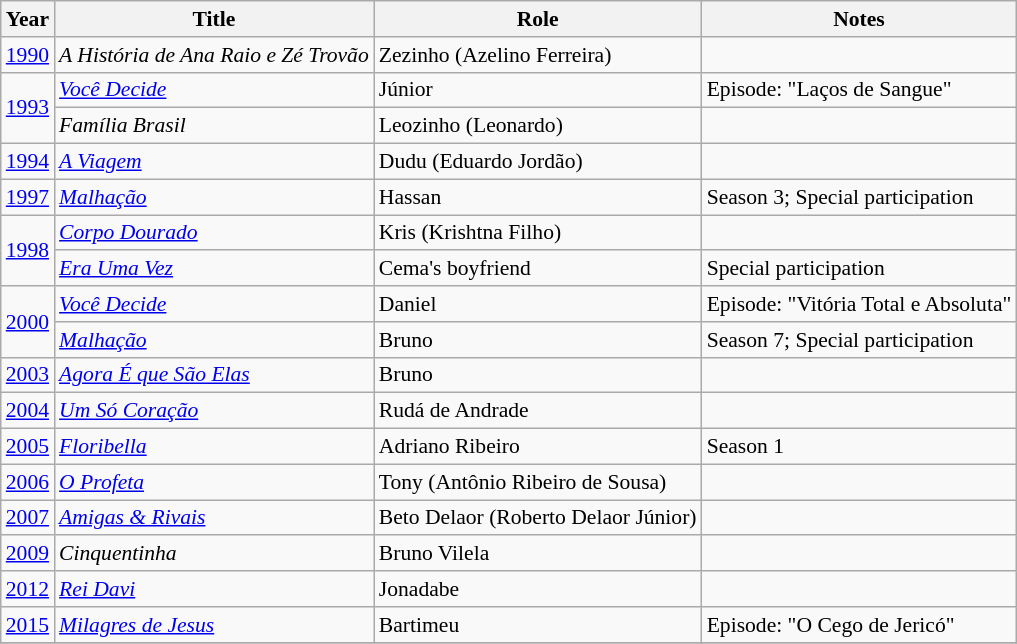<table class="wikitable" style="font-size: 90%;">
<tr>
<th>Year</th>
<th>Title</th>
<th>Role</th>
<th>Notes</th>
</tr>
<tr>
<td><a href='#'>1990</a></td>
<td><em>A História de Ana Raio e Zé Trovão</em></td>
<td>Zezinho (Azelino Ferreira)</td>
<td></td>
</tr>
<tr>
<td rowspan="2"><a href='#'>1993</a></td>
<td><em><a href='#'>Você Decide</a></em></td>
<td>Júnior</td>
<td>Episode: "Laços de Sangue"</td>
</tr>
<tr>
<td><em>Família Brasil</em></td>
<td>Leozinho (Leonardo)</td>
<td></td>
</tr>
<tr>
<td><a href='#'>1994</a></td>
<td><em><a href='#'>A Viagem</a></em></td>
<td>Dudu (Eduardo Jordão)</td>
<td></td>
</tr>
<tr>
<td><a href='#'>1997</a></td>
<td><em><a href='#'>Malhação</a></em></td>
<td>Hassan</td>
<td>Season 3; Special participation</td>
</tr>
<tr>
<td rowspan="2"><a href='#'>1998</a></td>
<td><em><a href='#'>Corpo Dourado</a></em></td>
<td>Kris (Krishtna Filho)</td>
<td></td>
</tr>
<tr>
<td><em><a href='#'>Era Uma Vez</a></em></td>
<td>Cema's boyfriend</td>
<td>Special participation</td>
</tr>
<tr>
<td rowspan="2"><a href='#'>2000</a></td>
<td><em><a href='#'>Você Decide</a></em></td>
<td>Daniel</td>
<td>Episode: "Vitória Total e Absoluta"</td>
</tr>
<tr>
<td><em><a href='#'>Malhação</a></em></td>
<td>Bruno</td>
<td>Season 7; Special participation</td>
</tr>
<tr>
<td><a href='#'>2003</a></td>
<td><em><a href='#'>Agora É que São Elas</a></em></td>
<td>Bruno</td>
<td></td>
</tr>
<tr>
<td><a href='#'>2004</a></td>
<td><em><a href='#'>Um Só Coração</a></em></td>
<td>Rudá de Andrade</td>
<td></td>
</tr>
<tr>
<td><a href='#'>2005</a></td>
<td><em><a href='#'>Floribella</a></em></td>
<td>Adriano Ribeiro</td>
<td>Season 1</td>
</tr>
<tr>
<td><a href='#'>2006</a></td>
<td><em><a href='#'>O Profeta</a></em></td>
<td>Tony (Antônio Ribeiro de Sousa)</td>
<td></td>
</tr>
<tr>
<td><a href='#'>2007</a></td>
<td><em><a href='#'>Amigas & Rivais</a></em></td>
<td>Beto Delaor (Roberto Delaor Júnior)</td>
<td></td>
</tr>
<tr>
<td><a href='#'>2009</a></td>
<td><em>Cinquentinha</em></td>
<td>Bruno Vilela</td>
<td></td>
</tr>
<tr>
<td><a href='#'>2012</a></td>
<td><em><a href='#'>Rei Davi</a></em></td>
<td>Jonadabe</td>
<td></td>
</tr>
<tr>
<td><a href='#'>2015</a></td>
<td><em><a href='#'>Milagres de Jesus</a></em></td>
<td>Bartimeu</td>
<td>Episode: "O Cego de Jericó"</td>
</tr>
<tr>
</tr>
</table>
